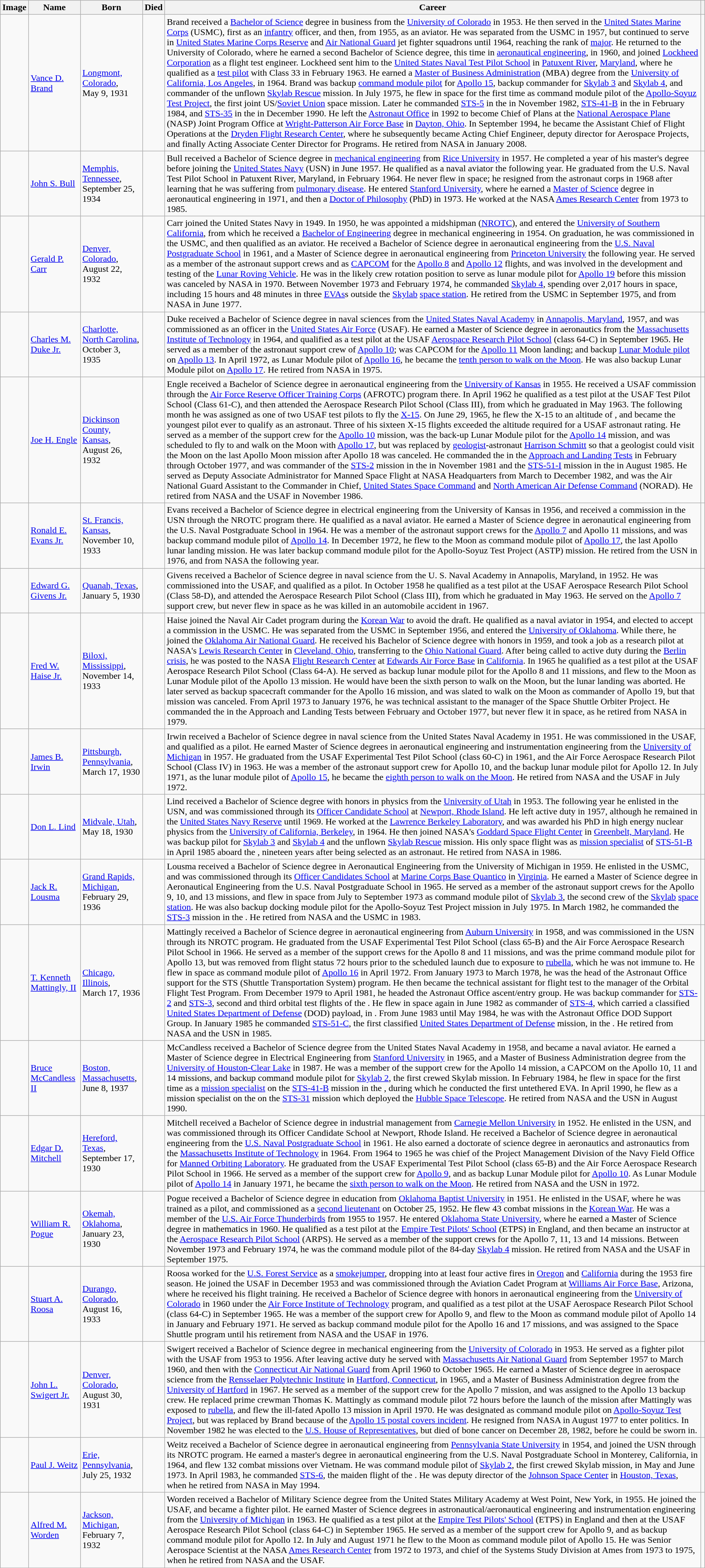<table class="wikitable sortable sticky-header">
<tr>
<th scope="col" class="unsortable">Image</th>
<th scope="col">Name</th>
<th scope="col">Born</th>
<th scope="col">Died</th>
<th scope="col" style="min-width: 150px;">Career</th>
<th scope="col" class="unsortable"></th>
</tr>
<tr>
<td></td>
<td data-sort-value=Brand><a href='#'>Vance D. Brand</a></td>
<td data-sort-value=><a href='#'>Longmont, Colorado</a>,<br>May 9, 1931</td>
<td> </td>
<td>Brand received a <a href='#'>Bachelor of Science</a> degree in business from the <a href='#'>University of Colorado</a> in 1953. He then served in the <a href='#'>United States Marine Corps</a> (USMC), first as an <a href='#'>infantry</a> officer, and then, from 1955, as an aviator. He was separated from the USMC in 1957,  but continued to serve in <a href='#'>United States Marine Corps Reserve</a> and <a href='#'>Air National Guard</a> jet fighter squadrons until 1964, reaching the rank of <a href='#'>major</a>. He returned to the University of Colorado, where he earned a second Bachelor of Science degree, this time in <a href='#'>aeronautical engineering</a>, in 1960, and joined <a href='#'>Lockheed Corporation</a> as a flight test engineer. Lockheed sent him to the <a href='#'>United States Naval Test Pilot School</a> in <a href='#'>Patuxent River</a>, <a href='#'>Maryland</a>, where he qualified as a <a href='#'>test pilot</a> with Class 33 in February 1963. He earned a <a href='#'>Master of Business Administration</a> (MBA) degree from the <a href='#'>University of California, Los Angeles</a>, in 1964. Brand was backup <a href='#'>command module pilot</a> for <a href='#'>Apollo 15</a>,  backup commander for <a href='#'>Skylab 3</a> and <a href='#'>Skylab 4</a>, and commander of the unflown <a href='#'>Skylab Rescue</a> mission. In July 1975, he flew in space for the first time as command module pilot of the <a href='#'>Apollo-Soyuz Test Project</a>, the first joint US/<a href='#'>Soviet Union</a> space mission. Later he commanded <a href='#'>STS-5</a> in the  in November 1982, <a href='#'>STS-41-B</a> in the  in February 1984, and <a href='#'>STS-35</a> in the  in December 1990.  He left the <a href='#'>Astronaut Office</a> in 1992 to become Chief of Plans at the <a href='#'>National Aerospace Plane</a> (NASP) Joint Program Office at <a href='#'>Wright-Patterson Air Force Base</a> in <a href='#'>Dayton, Ohio</a>. In September 1994, he became the Assistant Chief of Flight Operations at the <a href='#'>Dryden Flight Research Center</a>, where he subsequently became Acting Chief Engineer, deputy director for Aerospace Projects, and finally Acting Associate Center Director for Programs. He retired from NASA in January 2008.</td>
<td></td>
</tr>
<tr>
<td></td>
<td data-sort-value=Bull><a href='#'>John S. Bull</a></td>
<td data-sort-value=><a href='#'>Memphis, Tennessee</a>,<br>September 25, 1934</td>
<td></td>
<td>Bull received a Bachelor of Science degree in <a href='#'>mechanical engineering</a> from <a href='#'>Rice University</a> in 1957. He completed a year of his master's degree before joining the <a href='#'>United States Navy</a> (USN) in June 1957. He qualified as a naval aviator the following year. He graduated from the U.S. Naval Test Pilot School in Patuxent River, Maryland, in February 1964. He never flew in space; he resigned from the astronaut corps in 1968 after learning that he was suffering from <a href='#'>pulmonary disease</a>. He entered <a href='#'>Stanford University</a>, where he earned a <a href='#'>Master of Science</a> degree in aeronautical engineering in 1971, and then a <a href='#'>Doctor of Philosophy</a> (PhD) in 1973. He worked at the NASA <a href='#'>Ames Research Center</a> from 1973 to 1985.</td>
<td></td>
</tr>
<tr>
<td></td>
<td data-sort-value=Carr><a href='#'>Gerald P. Carr</a></td>
<td data-sort-value=><a href='#'>Denver, Colorado</a>,<br>August 22, 1932</td>
<td></td>
<td>Carr joined the United States Navy in 1949. In 1950, he was appointed a midshipman (<a href='#'>NROTC</a>), and entered the <a href='#'>University of Southern California</a>, from which he received a <a href='#'>Bachelor of Engineering</a> degree in mechanical engineering in 1954. On graduation, he was commissioned in the USMC, and then qualified as an aviator. He received a Bachelor of Science degree in aeronautical engineering from the <a href='#'>U.S. Naval Postgraduate School</a> in 1961, and a Master of Science degree in aeronautical engineering from <a href='#'>Princeton University</a> the following year. He served as a member of the astronaut support crews and as <a href='#'>CAPCOM</a> for the <a href='#'>Apollo 8</a> and <a href='#'>Apollo 12</a> flights, and was involved in the development and testing of the <a href='#'>Lunar Roving Vehicle</a>.  He was in the likely crew rotation position to serve as lunar module pilot for <a href='#'>Apollo 19</a> before this mission was canceled by NASA in 1970. Between November 1973 and February 1974, he commanded <a href='#'>Skylab 4</a>, spending over 2,017 hours in space, including 15 hours and 48 minutes in three <a href='#'>EVAs</a>s outside the <a href='#'>Skylab</a> <a href='#'>space station</a>. He retired from the USMC in September 1975, and from NASA in June 1977.</td>
<td></td>
</tr>
<tr>
<td></td>
<td data-sort-value=Duke><a href='#'>Charles M. Duke Jr.</a></td>
<td data-sort-value=><a href='#'>Charlotte, North Carolina</a>, <br>October 3, 1935</td>
<td> </td>
<td>Duke received a Bachelor of Science degree in naval sciences from the <a href='#'>United States Naval Academy</a> in <a href='#'>Annapolis, Maryland</a>, 1957, and was commissioned as an officer in the <a href='#'>United States Air Force</a> (USAF). He earned a Master of Science degree in aeronautics from the <a href='#'>Massachusetts Institute of Technology</a> in 1964, and qualified as a test pilot at the USAF <a href='#'>Aerospace Research Pilot School</a> (class 64-C) in September 1965. He served as a member of the astronaut support crew of <a href='#'>Apollo 10</a>; was CAPCOM for the <a href='#'>Apollo 11</a> Moon landing; and backup <a href='#'>Lunar Module pilot</a> on <a href='#'>Apollo 13</a>. In April 1972, as Lunar Module pilot of <a href='#'>Apollo 16</a>, he became the <a href='#'>tenth person to walk on the Moon</a>. He was also backup Lunar Module pilot on <a href='#'>Apollo 17</a>. He retired from NASA in 1975.</td>
<td></td>
</tr>
<tr>
<td></td>
<td data-sort-value=Engle><a href='#'>Joe H. Engle</a></td>
<td data-sort-value=><a href='#'>Dickinson County, Kansas</a>, <br>August 26, 1932</td>
<td></td>
<td>Engle received a Bachelor of Science degree in aeronautical engineering from the <a href='#'>University of Kansas</a> in 1955. He received a USAF commission through the <a href='#'>Air Force Reserve Officer Training Corps</a> (AFROTC) program there. In April 1962 he qualified as a test pilot at the USAF Test Pilot School (Class 61-C), and then attended the Aerospace Research Pilot School (Class III), from which he graduated in May 1963. The following month he was assigned as one of two USAF test pilots to fly the <a href='#'>X-15</a>. On June 29, 1965, he flew the X-15 to an altitude of , and became the youngest pilot ever to qualify as an astronaut. Three of his sixteen X-15 flights exceeded the  altitude required for a USAF astronaut rating. He served as a member of the support crew for the <a href='#'>Apollo 10</a> mission, was the back-up Lunar Module pilot for the <a href='#'>Apollo 14</a> mission, and was scheduled to fly to and walk on the Moon with <a href='#'>Apollo 17</a>, but was replaced by <a href='#'>geologist</a>-astronaut <a href='#'>Harrison Schmitt</a> so that a geologist could visit the Moon on the last Apollo Moon mission after Apollo 18 was canceled. He commanded the  in the <a href='#'>Approach and Landing Tests</a> in February through October 1977, and was commander of the <a href='#'>STS-2</a> mission in the   in November 1981 and the <a href='#'>STS-51-I</a> mission in the  in August 1985. He served as Deputy Associate Administrator for Manned Space Flight at NASA Headquarters from March to December 1982, and was the Air National Guard Assistant to the Commander in Chief, <a href='#'>United States Space Command</a> and <a href='#'>North American Air Defense Command</a> (NORAD). He retired from NASA and the USAF in November 1986.</td>
<td></td>
</tr>
<tr>
<td></td>
<td data-sort-value=Evans><a href='#'>Ronald E. Evans Jr.</a></td>
<td data-sort-value=><a href='#'>St. Francis, Kansas</a>,<br>November 10, 1933</td>
<td></td>
<td>Evans received a Bachelor of Science degree in electrical engineering from the University of Kansas in 1956, and received a commission in the USN through the NROTC program there. He qualified as a naval aviator. He earned a Master of Science degree in aeronautical engineering from the U.S. Naval Postgraduate School in 1964. He was a member of the astronaut support crews for the <a href='#'>Apollo 7</a> and Apollo 11 missions, and was backup command module pilot of <a href='#'>Apollo 14</a>. In December 1972, he flew to the Moon as command module pilot of <a href='#'>Apollo 17</a>, the last Apollo lunar landing mission. He was later backup command module pilot for the Apollo-Soyuz Test Project (ASTP) mission. He retired from the USN in 1976, and from NASA the following year.</td>
<td></td>
</tr>
<tr>
<td></td>
<td data-sort-value=Givens><a href='#'>Edward G. Givens Jr.</a></td>
<td data-sort-value=><a href='#'>Quanah, Texas</a>, <br>January 5, 1930</td>
<td></td>
<td>Givens received a Bachelor of Science degree in naval science from the U. S. Naval Academy in Annapolis, Maryland,  in 1952. He was commissioned into the USAF, and qualified as a pilot. In October 1958 he qualified as a test pilot at the USAF Aerospace Research Pilot School (Class 58-D), and attended the Aerospace Research Pilot School (Class III), from which he graduated in May 1963. He served on the <a href='#'>Apollo 7</a> support crew, but never flew in space as he was killed in an automobile accident in 1967.</td>
<td></td>
</tr>
<tr>
<td></td>
<td data-sort-value=Haise><a href='#'>Fred W. Haise Jr.</a></td>
<td data-sort-value=><a href='#'>Biloxi, Mississippi</a>,<br>November 14, 1933</td>
<td> </td>
<td>Haise joined the Naval Air Cadet program during the <a href='#'>Korean War</a> to avoid the draft. He qualified as a naval aviator in 1954, and elected to accept a commission in the USMC. He was separated from the USMC in September 1956, and entered the <a href='#'>University of Oklahoma</a>. While there, he joined the <a href='#'>Oklahoma Air National Guard</a>. He received his Bachelor of Science degree with honors in 1959, and took a job as a research pilot at NASA's <a href='#'>Lewis Research Center</a> in <a href='#'>Cleveland, Ohio</a>, transferring to the <a href='#'>Ohio National Guard</a>. After being called to active duty during the <a href='#'>Berlin crisis</a>, he was posted to the NASA <a href='#'>Flight Research Center</a> at <a href='#'>Edwards Air Force Base</a> in <a href='#'>California</a>. In 1965 he qualified as a test pilot at the USAF Aerospace Research Pilot School (Class 64-A). He served as backup lunar module pilot for the Apollo 8 and 11 missions, and flew to the Moon as Lunar Module pilot of the Apollo 13 mission. He would have been the sixth person to walk on the Moon, but the lunar landing was aborted. He later served as backup spacecraft commander for the Apollo 16 mission, and was slated to walk on the Moon as commander of Apollo 19, but that mission was canceled. From April 1973 to January 1976, he was technical assistant to the manager of the Space Shuttle Orbiter Project. He commanded the  in the Approach and Landing Tests between February and October 1977, but never flew it in space, as he retired from NASA in 1979.</td>
<td></td>
</tr>
<tr>
<td></td>
<td data-sort-value=Irwin><a href='#'>James B. Irwin</a></td>
<td data-sort-value=><a href='#'>Pittsburgh, Pennsylvania</a>,<br>March 17, 1930</td>
<td></td>
<td>Irwin received a Bachelor of Science degree in naval science from the United States Naval Academy in 1951. He was commissioned in the USAF, and qualified as a pilot. He earned Master of Science degrees in aeronautical engineering and instrumentation engineering from the <a href='#'>University of Michigan</a>  in 1957. He graduated from the USAF Experimental Test Pilot School (class 60-C)  in 1961, and the Air Force Aerospace Research Pilot School (Class IV) in 1963. He was a member of the astronaut support crew for Apollo 10, and the backup lunar module pilot for Apollo 12. In July 1971, as the lunar module pilot of <a href='#'>Apollo 15</a>, he became the <a href='#'>eighth person to walk on the Moon</a>. He retired from NASA and the USAF in July 1972.</td>
<td></td>
</tr>
<tr>
<td></td>
<td data-sort-value=Lind><a href='#'>Don L. Lind</a></td>
<td data-sort-value=><a href='#'>Midvale, Utah</a>, May 18, 1930</td>
<td></td>
<td>Lind received a Bachelor of Science degree with honors in physics from the <a href='#'>University of Utah</a> in 1953. The following year he enlisted in the USN, and was commissioned through its <a href='#'>Officer Candidate School</a> at <a href='#'>Newport, Rhode Island</a>. He left active duty in 1957, although he remained in the <a href='#'>United States Navy Reserve</a> until 1969. He worked at the <a href='#'>Lawrence Berkeley Laboratory</a>, and was awarded his PhD in high energy nuclear physics from the <a href='#'>University of California, Berkeley</a>, in 1964. He then joined NASA's <a href='#'>Goddard Space Flight Center</a> in <a href='#'>Greenbelt, Maryland</a>. He was backup pilot for <a href='#'>Skylab 3</a> and <a href='#'>Skylab 4</a> and the unflown <a href='#'>Skylab Rescue</a> mission. His only space flight was as <a href='#'>mission specialist</a> of <a href='#'>STS-51-B</a> in April 1985 aboard the , nineteen years after being selected as an astronaut. He retired from NASA in 1986.</td>
<td></td>
</tr>
<tr>
<td></td>
<td data-sort-value=Lousma><a href='#'>Jack R. Lousma</a></td>
<td data-sort-value=><a href='#'>Grand Rapids, Michigan</a>,<br>February 29, 1936</td>
<td> </td>
<td>Lousma received a Bachelor of Science degree in Aeronautical Engineering from the University of Michigan in 1959. He enlisted in the USMC, and was commissioned through its <a href='#'>Officer Candidates School</a> at <a href='#'>Marine Corps Base Quantico</a> in <a href='#'>Virginia</a>. He earned a Master of Science degree in Aeronautical Engineering from the U.S. Naval Postgraduate School in 1965. He served as a member of the astronaut support crews for the Apollo 9, 10, and 13 missions, and flew in space from July to September 1973 as command module pilot of <a href='#'>Skylab 3</a>, the second crew of the <a href='#'>Skylab</a> <a href='#'>space station</a>. He was also backup docking module pilot for the Apollo-Soyuz Test Project mission in July 1975. In March 1982, he commanded the <a href='#'>STS-3</a> mission in the . He retired from NASA and the USMC in 1983.</td>
<td></td>
</tr>
<tr>
<td></td>
<td data-sort-value=Mattingly><a href='#'>T. Kenneth Mattingly, II</a></td>
<td data-sort-value=><a href='#'>Chicago, Illinois</a>,<br>March 17, 1936</td>
<td></td>
<td>Mattingly received a Bachelor of Science degree in aeronautical engineering from <a href='#'>Auburn University</a> in 1958, and was commissioned in the USN through its NROTC program. He graduated from the USAF Experimental Test Pilot School (class 65-B) and the Air Force Aerospace Research Pilot School in 1966. He served as a member of the support crews for the Apollo 8 and 11 missions, and was the prime command module pilot for Apollo 13, but was removed from flight status 72 hours prior to the scheduled launch due to exposure to <a href='#'>rubella</a>, which he was not immune to. He flew in space as command module pilot of <a href='#'>Apollo 16</a> in April 1972. From January 1973 to March 1978, he was the head of the Astronaut Office support for the STS (Shuttle Transportation System) program. He then became the technical assistant for flight test to the manager of the Orbital Flight Test Program. From December 1979 to April 1981, he headed the Astronaut Office ascent/entry group. He was backup commander for <a href='#'>STS-2</a> and <a href='#'>STS-3</a>, second and third orbital test flights of the . He flew in space again in June 1982 as commander of <a href='#'>STS-4</a>, which carried a classified <a href='#'>United States Department of Defense</a> (DOD) payload, in . From June 1983 until May 1984, he was with the Astronaut Office DOD Support Group. In January 1985 he commanded <a href='#'>STS-51-C</a>, the first classified <a href='#'>United States Department of Defense</a> mission, in the . He retired from NASA and the USN in 1985.</td>
<td></td>
</tr>
<tr>
<td></td>
<td data-sort-value=McCandless><a href='#'>Bruce McCandless II</a></td>
<td data-sort-value=><a href='#'>Boston, Massachusetts</a>,<br>June 8, 1937</td>
<td></td>
<td>McCandless received a Bachelor of Science degree from the United States Naval Academy in 1958, and became a naval aviator. He earned a Master of Science degree in Electrical Engineering from <a href='#'>Stanford University</a> in 1965, and a Master of Business Administration degree from the <a href='#'>University of Houston-Clear Lake</a> in 1987.  He was a member of the support crew for the Apollo 14 mission, a CAPCOM on the Apollo 10, 11 and 14 missions, and backup command module pilot for <a href='#'>Skylab 2</a>, the first crewed Skylab mission. In February 1984, he flew in space for the first time as a <a href='#'>mission specialist</a> on the <a href='#'>STS-41-B</a> mission in the , during which he conducted the first untethered EVA. In April 1990, he flew as a mission specialist on the  on the <a href='#'>STS-31</a> mission which deployed the <a href='#'>Hubble Space Telescope</a>. He retired from NASA and the USN in August 1990.</td>
<td></td>
</tr>
<tr>
<td></td>
<td data-sort-value=Mitchell><a href='#'>Edgar D. Mitchell</a></td>
<td data-sort-value=><a href='#'>Hereford, Texas</a>,<br>September 17, 1930</td>
<td></td>
<td>Mitchell received a Bachelor of Science degree in industrial management from <a href='#'>Carnegie Mellon University</a> in 1952. He enlisted in the USN, and was commissioned through its Officer Candidate School at Newport, Rhode Island. He received a Bachelor of Science degree in aeronautical engineering from the <a href='#'>U.S. Naval Postgraduate School</a> in 1961. He also earned a doctorate of science degree in aeronautics and astronautics from the <a href='#'>Massachusetts Institute of Technology</a> in 1964. From 1964 to 1965 he was chief of the Project Management Division of the Navy Field Office for <a href='#'>Manned Orbiting Laboratory</a>. He graduated from the USAF Experimental Test Pilot School (class 65-B) and the Air Force Aerospace Research Pilot School in 1966. He served as a member of the support crew for <a href='#'>Apollo 9</a>, and as backup Lunar Module pilot for <a href='#'>Apollo 10</a>. As Lunar Module pilot of <a href='#'>Apollo 14</a> in January 1971, he became the <a href='#'>sixth person to walk on the Moon</a>. He retired from NASA and the USN in 1972.</td>
<td></td>
</tr>
<tr>
<td></td>
<td data-sort-value=Pogue><a href='#'>William R. Pogue</a></td>
<td data-sort-value=><a href='#'>Okemah, Oklahoma</a>,<br>January 23, 1930</td>
<td></td>
<td>Pogue received a Bachelor of Science degree in education from <a href='#'>Oklahoma Baptist University</a> in 1951. He enlisted in the USAF, where he was trained as a pilot, and commissioned as a <a href='#'>second lieutenant</a> on October 25, 1952. He flew 43 combat missions in the <a href='#'>Korean War</a>. He was a member of the <a href='#'>U.S. Air Force Thunderbirds</a>  from 1955 to 1957. He entered <a href='#'>Oklahoma State University</a>, where he earned a Master of Science degree in mathematics in 1960. He qualified as a test pilot at the <a href='#'>Empire Test Pilots' School</a> (ETPS) in England, and then became an instructor at the <a href='#'>Aerospace Research Pilot School</a> (ARPS).  He served as a member of the support crews for the Apollo 7, 11, 13 and 14 missions. Between November 1973 and February 1974, he was the command module pilot of the 84-day <a href='#'>Skylab 4</a> mission. He retired from NASA and the USAF in September 1975.</td>
<td></td>
</tr>
<tr>
<td></td>
<td data-sort-value=Roosa><a href='#'>Stuart A. Roosa</a></td>
<td data-sort-value=><a href='#'>Durango, Colorado</a>,<br>August 16, 1933</td>
<td></td>
<td>Roosa worked for the <a href='#'>U.S. Forest Service</a> as a <a href='#'>smokejumper</a>, dropping into at least four active fires in <a href='#'>Oregon</a> and <a href='#'>California</a> during the 1953 fire season. He joined the USAF in December 1953 and was commissioned through the Aviation Cadet Program at <a href='#'>Williams Air Force Base</a>, Arizona, where he received his flight training. He received a Bachelor of Science degree with honors in aeronautical engineering from the <a href='#'>University of Colorado</a> in 1960 under the <a href='#'>Air Force Institute of Technology</a> program, and qualified as a test pilot at the USAF Aerospace Research Pilot School (class 64-C) in September 1965. He was a member of the support crew for Apollo 9, and flew to the Moon as command module pilot of Apollo 14 in January and February 1971. He served as backup command module pilot for the Apollo 16 and 17 missions, and was assigned to the Space Shuttle program until his retirement from NASA and the USAF in 1976.</td>
<td></td>
</tr>
<tr>
<td></td>
<td data-sort-value=Swigert><a href='#'>John L. Swigert Jr.</a></td>
<td data-sort-value=><a href='#'>Denver, Colorado</a>,<br>August 30, 1931</td>
<td></td>
<td>Swigert received a Bachelor of Science degree in mechanical engineering from the <a href='#'>University of Colorado</a> in 1953. He served as a fighter pilot with the USAF from 1953 to 1956. After leaving active duty he served with <a href='#'>Massachusetts Air National Guard</a> from September 1957 to March 1960, and then with the <a href='#'>Connecticut Air National Guard</a> from April 1960 to October 1965. He earned a Master of Science degree in aerospace science from the <a href='#'>Rensselaer Polytechnic Institute</a> in <a href='#'>Hartford, Connecticut</a>, in 1965, and a Master of Business Administration degree from the <a href='#'>University of Hartford</a> in 1967. He served as a member of the support crew for the Apollo 7 mission, and was assigned to the Apollo 13 backup crew. He replaced prime crewman Thomas K. Mattingly as command module pilot 72 hours before the launch of the mission after Mattingly was exposed to <a href='#'>rubella</a>, and flew the ill-fated Apollo 13 mission in April 1970. He was designated as command module pilot on <a href='#'>Apollo-Soyuz Test Project</a>, but was replaced by Brand because of the <a href='#'>Apollo 15 postal covers incident</a>. He resigned from NASA in August 1977 to enter politics. In November 1982 he was elected to the <a href='#'>U.S. House of Representatives</a>, but died of bone cancer on December 28, 1982, before he could be sworn in.</td>
<td></td>
</tr>
<tr>
<td></td>
<td data-sort-value=Weitz><a href='#'>Paul J. Weitz</a></td>
<td data-sort-value=><a href='#'>Erie, Pennsylvania</a>,<br>July 25, 1932</td>
<td></td>
<td>Weitz received a Bachelor of Science degree in aeronautical engineering from <a href='#'>Pennsylvania State University</a> in 1954, and joined the USN through its NROTC program. He earned a master's degree in aeronautical engineering from the U.S. Naval Postgraduate School in Monterey, California, in 1964, and flew 132 combat missions over Vietnam. He was command module pilot of <a href='#'>Skylab 2</a>, the first crewed Skylab mission, in May and June 1973.  In April 1983, he commanded <a href='#'>STS-6</a>, the maiden flight of the . He was deputy director of the <a href='#'>Johnson Space Center</a> in <a href='#'>Houston, Texas</a>, when he retired from NASA in May 1994.</td>
<td></td>
</tr>
<tr>
<td></td>
<td data-sort-value=Worden><a href='#'>Alfred M. Worden</a></td>
<td data-sort-value=><a href='#'>Jackson, Michigan</a>,<br>February 7, 1932</td>
<td></td>
<td>Worden received a Bachelor of Military Science degree from the United States Military Academy at West Point, New York, in 1955. He joined the USAF, and became a fighter pilot. He earned Master of Science degrees in astronautical/aeronautical engineering and instrumentation engineering from the <a href='#'>University of Michigan</a> in 1963. He qualified as a test pilot at the <a href='#'>Empire Test Pilots' School</a> (ETPS) in England and then at the USAF Aerospace Research Pilot School (class 64-C) in September 1965.  He served as a member of the support crew for Apollo 9, and as backup command module pilot for Apollo 12. In July and August 1971 he flew to the Moon as command module pilot of Apollo 15. He was Senior Aerospace Scientist at the NASA <a href='#'>Ames Research Center</a> from 1972 to 1973, and chief of the Systems Study Division at Ames from 1973 to 1975, when he retired from NASA and the USAF.</td>
<td></td>
</tr>
</table>
